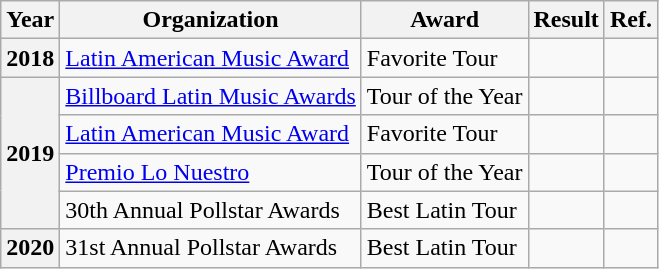<table class="wikitable plainrowheaders">
<tr>
<th>Year</th>
<th>Organization</th>
<th>Award</th>
<th>Result</th>
<th>Ref.</th>
</tr>
<tr>
<th scope="row">2018</th>
<td><a href='#'>Latin American Music Award</a></td>
<td>Favorite Tour</td>
<td></td>
<td></td>
</tr>
<tr>
<th scope="row" rowspan="4">2019</th>
<td><a href='#'>Billboard Latin Music Awards</a></td>
<td>Tour of the Year</td>
<td></td>
<td></td>
</tr>
<tr>
<td><a href='#'>Latin American Music Award</a></td>
<td>Favorite Tour</td>
<td></td>
<td></td>
</tr>
<tr>
<td><a href='#'>Premio Lo Nuestro</a></td>
<td>Tour of the Year</td>
<td></td>
<td></td>
</tr>
<tr>
<td>30th Annual Pollstar Awards</td>
<td>Best Latin Tour</td>
<td></td>
<td></td>
</tr>
<tr>
<th scope="row">2020</th>
<td>31st Annual Pollstar Awards</td>
<td>Best Latin Tour</td>
<td></td>
<td></td>
</tr>
</table>
